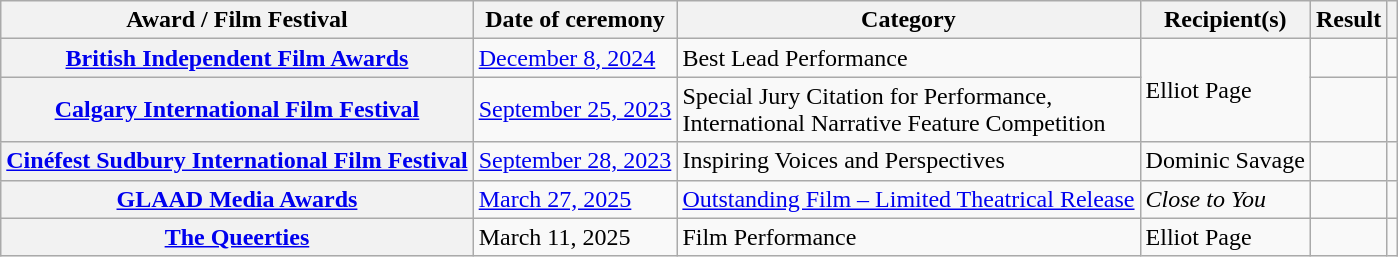<table class="wikitable sortable plainrowheaders">
<tr>
<th scope="col">Award / Film Festival</th>
<th scope="col">Date of ceremony</th>
<th scope="col">Category</th>
<th scope="col">Recipient(s)</th>
<th scope="col">Result</th>
<th scope="col" class="unsortable"></th>
</tr>
<tr>
<th scope=row><a href='#'>British Independent Film Awards</a></th>
<td><a href='#'>December 8, 2024</a></td>
<td>Best Lead Performance</td>
<td rowspan="2">Elliot Page</td>
<td></td>
<td style="text-align:center;"></td>
</tr>
<tr>
<th scope=row><a href='#'>Calgary International Film Festival</a></th>
<td><a href='#'>September 25, 2023</a></td>
<td>Special Jury Citation for Performance,<br>International Narrative Feature Competition</td>
<td></td>
<td style="text-align:center;"></td>
</tr>
<tr>
<th scope=row><a href='#'>Cinéfest Sudbury International Film Festival</a></th>
<td><a href='#'>September 28, 2023</a></td>
<td>Inspiring Voices and Perspectives</td>
<td>Dominic Savage</td>
<td></td>
<td style="text-align:center;"></td>
</tr>
<tr>
<th scope=row><a href='#'>GLAAD Media Awards</a></th>
<td><a href='#'>March 27, 2025</a></td>
<td><a href='#'>Outstanding Film – Limited Theatrical Release</a></td>
<td><em>Close to You</em></td>
<td></td>
<td style="text-align:center;"></td>
</tr>
<tr>
<th scope=row><a href='#'>The Queerties</a></th>
<td>March 11, 2025</td>
<td>Film Performance</td>
<td>Elliot Page</td>
<td></td>
<td style="text-align:center;"></td>
</tr>
</table>
